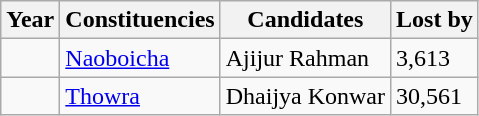<table class="wikitable">
<tr>
<th>Year</th>
<th>Constituencies</th>
<th>Candidates</th>
<th>Lost by</th>
</tr>
<tr>
<td></td>
<td><a href='#'>Naoboicha</a></td>
<td>Ajijur Rahman</td>
<td>3,613</td>
</tr>
<tr>
<td></td>
<td><a href='#'>Thowra</a></td>
<td>Dhaijya Konwar</td>
<td>30,561</td>
</tr>
</table>
